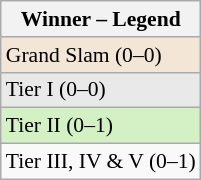<table class="wikitable" style="font-size:90%;">
<tr>
<th>Winner – Legend</th>
</tr>
<tr>
<td bgcolor=f3e6d7>Grand Slam (0–0)</td>
</tr>
<tr>
<td bgcolor=e9e9e9>Tier I (0–0)</td>
</tr>
<tr>
<td bgcolor=d4f1c5>Tier II (0–1)</td>
</tr>
<tr>
<td>Tier III, IV & V (0–1)</td>
</tr>
</table>
